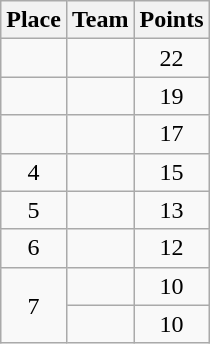<table class="wikitable" style="text-align:center; padding-bottom:0;">
<tr>
<th>Place</th>
<th style="text-align:left;">Team</th>
<th>Points</th>
</tr>
<tr>
<td></td>
<td align=left></td>
<td>22</td>
</tr>
<tr>
<td></td>
<td align=left></td>
<td>19</td>
</tr>
<tr>
<td></td>
<td align=left></td>
<td>17</td>
</tr>
<tr>
<td>4</td>
<td align=left></td>
<td>15</td>
</tr>
<tr>
<td>5</td>
<td align=left></td>
<td>13</td>
</tr>
<tr>
<td>6</td>
<td align=left></td>
<td>12</td>
</tr>
<tr>
<td rowspan=2>7</td>
<td align=left></td>
<td>10</td>
</tr>
<tr>
<td align=left></td>
<td>10</td>
</tr>
</table>
